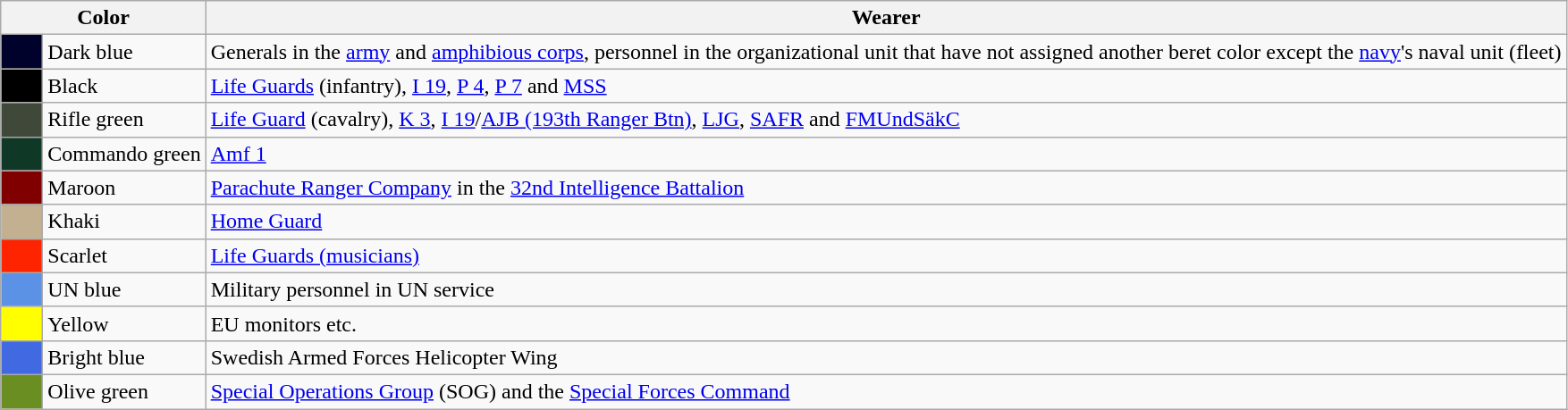<table class="wikitable">
<tr>
<th colspan="2">Color</th>
<th>Wearer</th>
</tr>
<tr>
<td style="background:#00022b;">      </td>
<td>Dark blue</td>
<td>Generals in the <a href='#'>army</a> and <a href='#'>amphibious corps</a>, personnel in the organizational unit that have not assigned another beret color except the <a href='#'>navy</a>'s naval unit (fleet)</td>
</tr>
<tr>
<td style="background:#000;"></td>
<td>Black</td>
<td><a href='#'>Life Guards</a> (infantry), <a href='#'>I 19</a>, <a href='#'>P 4</a>, <a href='#'>P 7</a> and <a href='#'>MSS</a></td>
</tr>
<tr>
<td style="background:#40483a;"></td>
<td>Rifle green</td>
<td><a href='#'>Life Guard</a> (cavalry), <a href='#'>K 3</a>, <a href='#'>I 19</a>/<a href='#'>AJB (193th Ranger Btn)</a>, <a href='#'>LJG</a>, <a href='#'>SAFR</a> and <a href='#'>FMUndSäkC</a></td>
</tr>
<tr>
<td style="background:#0f3826;"></td>
<td>Commando green</td>
<td><a href='#'>Amf 1</a></td>
</tr>
<tr>
<td style="background:maroon;"></td>
<td>Maroon</td>
<td><a href='#'>Parachute Ranger Company</a> in the <a href='#'>32nd Intelligence Battalion</a></td>
</tr>
<tr>
<td style="background:#c3b091;"></td>
<td>Khaki</td>
<td><a href='#'>Home Guard</a></td>
</tr>
<tr>
<td style="background:#ff2400;"></td>
<td>Scarlet</td>
<td><a href='#'>Life Guards (musicians)</a></td>
</tr>
<tr>
<td style="background:#5b92e5;"></td>
<td>UN blue</td>
<td>Military personnel in UN service</td>
</tr>
<tr>
<td style="background:#ff0;"></td>
<td>Yellow</td>
<td>EU monitors etc.</td>
</tr>
<tr>
<td style="background:#4169e1;"></td>
<td>Bright blue</td>
<td>Swedish Armed Forces Helicopter Wing</td>
</tr>
<tr>
<td style="background:#6b8e23;"></td>
<td>Olive green</td>
<td><a href='#'>Special Operations Group</a> (SOG) and the <a href='#'>Special Forces Command</a></td>
</tr>
</table>
